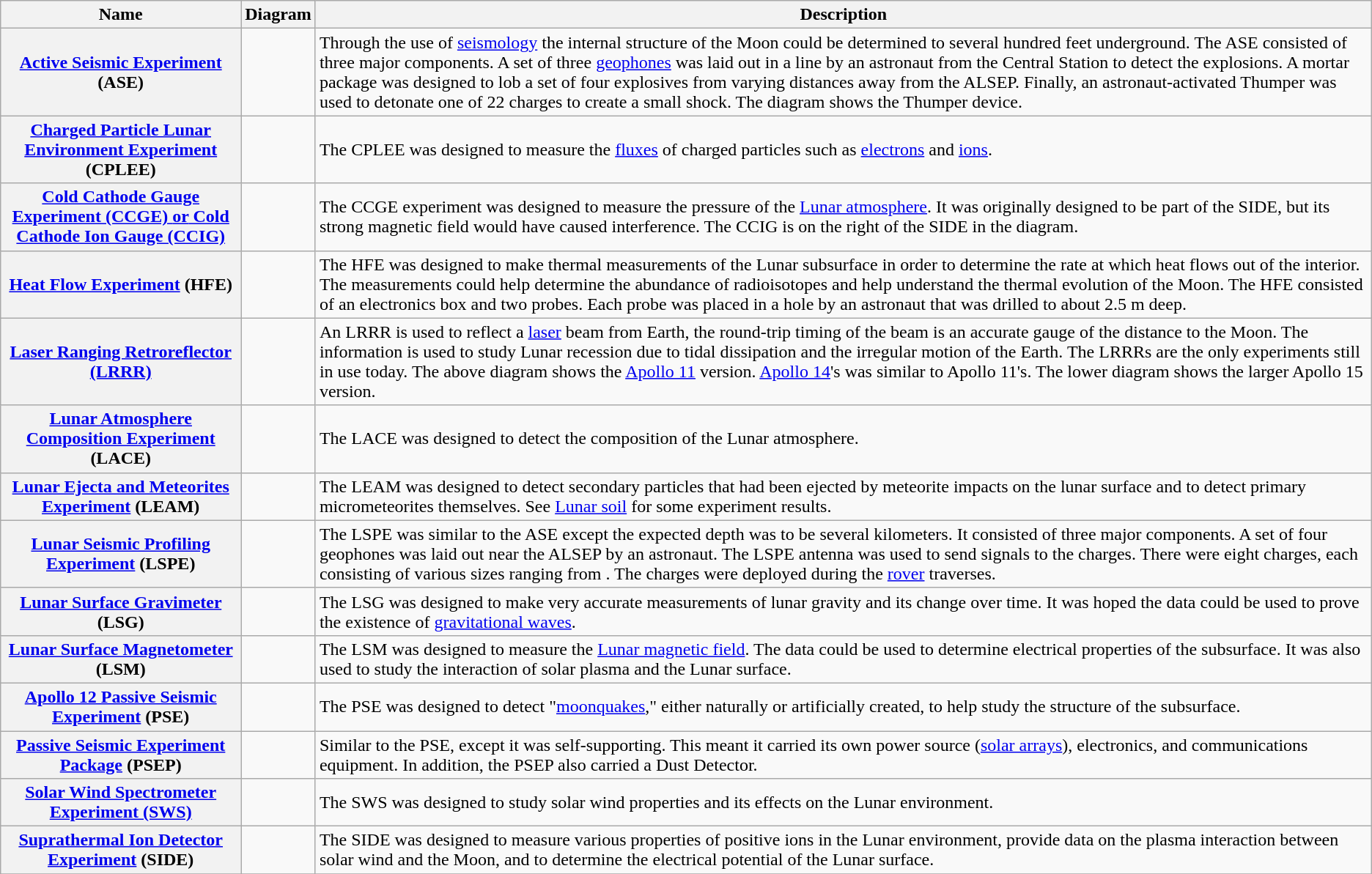<table class="wikitable">
<tr>
<th>Name</th>
<th>Diagram</th>
<th>Description</th>
</tr>
<tr>
<th><a href='#'>Active Seismic Experiment</a> (ASE)</th>
<td></td>
<td>Through the use of <a href='#'>seismology</a> the internal structure of the Moon could be determined to several hundred feet underground. The ASE consisted of three major components. A set of three <a href='#'>geophones</a> was laid out in a line by an astronaut from the Central Station to detect the explosions. A mortar package was designed to lob a set of four explosives from varying distances away from the ALSEP. Finally, an astronaut-activated Thumper was used to detonate one of 22 charges to create a small shock. The diagram shows the Thumper device.</td>
</tr>
<tr>
<th><a href='#'>Charged Particle Lunar Environment Experiment</a> (CPLEE)</th>
<td></td>
<td>The CPLEE was designed to measure the <a href='#'>fluxes</a> of charged particles such as <a href='#'>electrons</a> and <a href='#'>ions</a>.</td>
</tr>
<tr>
<th><a href='#'>Cold Cathode Gauge Experiment (CCGE) <strong>or</strong> Cold Cathode Ion Gauge (CCIG)</a></th>
<td></td>
<td>The CCGE experiment was designed to measure the pressure of the <a href='#'>Lunar atmosphere</a>. It was originally designed to be part of the SIDE, but its strong magnetic field would have caused interference. The CCIG is on the right of the SIDE in the diagram.</td>
</tr>
<tr>
<th><a href='#'>Heat Flow Experiment</a> (HFE)</th>
<td></td>
<td>The HFE was designed to make thermal measurements of the Lunar subsurface in order to determine the rate at which heat flows out of the interior. The measurements could help determine the abundance of radioisotopes and help understand the thermal evolution of the Moon. The HFE consisted of an electronics box and two probes. Each probe was placed in a hole by an astronaut that was drilled to about 2.5 m deep.</td>
</tr>
<tr>
<th><a href='#'>Laser Ranging Retroreflector (LRRR)</a></th>
<td><br></td>
<td>An LRRR is used to reflect a <a href='#'>laser</a> beam from Earth, the round-trip timing of the beam is an accurate gauge of the distance to the Moon. The information is used to study Lunar recession due to tidal dissipation and the irregular motion of the Earth. The LRRRs are the only experiments still in use today. The above diagram shows the <a href='#'>Apollo 11</a> version. <a href='#'>Apollo 14</a>'s was similar to Apollo 11's. The lower diagram shows the larger Apollo 15 version.</td>
</tr>
<tr>
<th><a href='#'>Lunar Atmosphere Composition Experiment</a> (LACE)</th>
<td></td>
<td>The LACE was designed to detect the composition of the Lunar atmosphere.</td>
</tr>
<tr>
<th><a href='#'>Lunar Ejecta and Meteorites Experiment</a> (LEAM)</th>
<td></td>
<td>The LEAM was designed to detect secondary particles that had been ejected by meteorite impacts on the lunar surface and to detect primary micrometeorites themselves. See <a href='#'>Lunar soil</a> for some experiment results.</td>
</tr>
<tr>
<th><a href='#'>Lunar Seismic Profiling Experiment</a> (LSPE)</th>
<td><br></td>
<td>The LSPE was similar to the ASE except the expected depth was to be several kilometers. It consisted of three major components. A set of four geophones was laid out near the ALSEP by an astronaut. The LSPE antenna was used to send signals to the charges. There were eight charges, each consisting of various sizes ranging from . The charges were deployed during the <a href='#'>rover</a> traverses.</td>
</tr>
<tr>
<th><a href='#'>Lunar Surface Gravimeter</a> (LSG)</th>
<td></td>
<td>The LSG was designed to make very accurate measurements of lunar gravity and its change over time. It was hoped the data could be used to prove the existence of <a href='#'>gravitational waves</a>.</td>
</tr>
<tr>
<th><a href='#'>Lunar Surface Magnetometer</a> (LSM)</th>
<td></td>
<td>The LSM was designed to measure the <a href='#'>Lunar magnetic field</a>. The data could be used to determine electrical properties of the subsurface. It was also used to study the interaction of solar plasma and the Lunar surface.</td>
</tr>
<tr>
<th><a href='#'>Apollo 12 Passive Seismic Experiment</a> (PSE)</th>
<td></td>
<td>The PSE was designed to detect "<a href='#'>moonquakes</a>," either naturally or artificially created, to help study the structure of the subsurface.</td>
</tr>
<tr>
<th><a href='#'>Passive Seismic Experiment Package</a> (PSEP)</th>
<td></td>
<td>Similar to the PSE, except it was self-supporting. This meant it carried its own power source (<a href='#'>solar arrays</a>), electronics, and communications equipment. In addition, the PSEP also carried a Dust Detector.</td>
</tr>
<tr>
<th><a href='#'>Solar Wind Spectrometer Experiment (SWS)</a></th>
<td></td>
<td>The SWS was designed to study solar wind properties and its effects on the Lunar environment.</td>
</tr>
<tr>
<th><a href='#'>Suprathermal Ion Detector Experiment</a> (SIDE)</th>
<td></td>
<td>The SIDE was designed to measure various properties of positive ions in the Lunar environment, provide data on the plasma interaction between solar wind and the Moon, and to determine the electrical potential of the Lunar surface.</td>
</tr>
<tr>
</tr>
</table>
